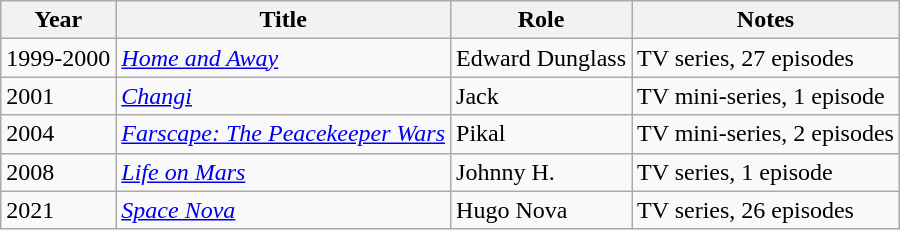<table class="wikitable sortable">
<tr>
<th>Year</th>
<th>Title</th>
<th>Role</th>
<th>Notes</th>
</tr>
<tr>
<td>1999-2000</td>
<td><em><a href='#'>Home and Away</a></em></td>
<td>Edward Dunglass</td>
<td>TV series, 27 episodes</td>
</tr>
<tr>
<td>2001</td>
<td><em><a href='#'>Changi</a></em></td>
<td>Jack</td>
<td>TV mini-series, 1 episode</td>
</tr>
<tr>
<td>2004</td>
<td><em><a href='#'>Farscape: The Peacekeeper Wars</a></em></td>
<td>Pikal</td>
<td>TV mini-series, 2 episodes</td>
</tr>
<tr>
<td>2008</td>
<td><em><a href='#'>Life on Mars</a></em></td>
<td>Johnny H.</td>
<td>TV series, 1 episode</td>
</tr>
<tr>
<td>2021</td>
<td><em><a href='#'>Space Nova</a></em></td>
<td>Hugo Nova</td>
<td>TV series, 26 episodes</td>
</tr>
</table>
